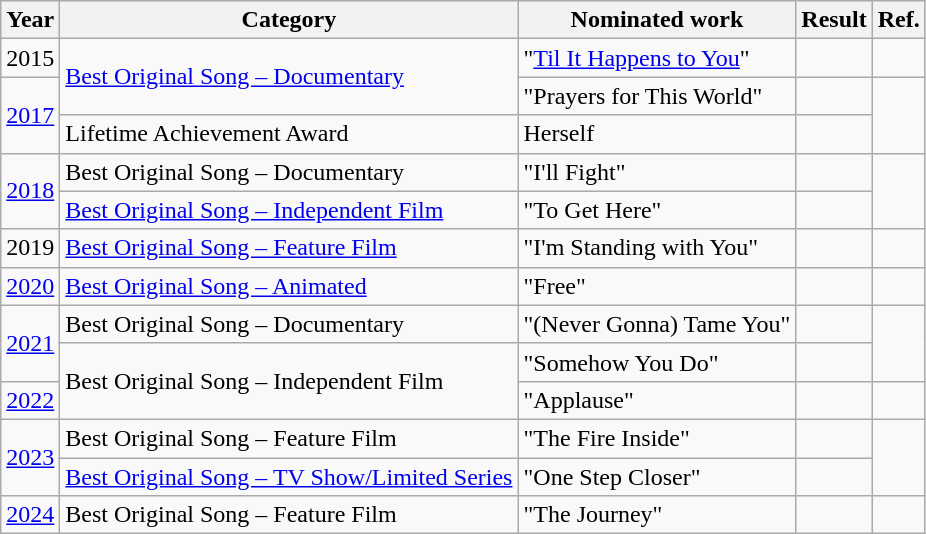<table class="wikitable">
<tr>
<th>Year</th>
<th>Category</th>
<th>Nominated work</th>
<th>Result</th>
<th>Ref.</th>
</tr>
<tr>
<td>2015</td>
<td rowspan="2"><a href='#'>Best Original Song – Documentary</a></td>
<td>"<a href='#'>Til It Happens to You</a>" </td>
<td></td>
<td align="center"></td>
</tr>
<tr>
<td rowspan="2"><a href='#'>2017</a></td>
<td>"Prayers for This World" </td>
<td></td>
<td align="center" rowspan="2"></td>
</tr>
<tr>
<td>Lifetime Achievement Award</td>
<td>Herself</td>
<td></td>
</tr>
<tr>
<td rowspan="2"><a href='#'>2018</a></td>
<td>Best Original Song – Documentary</td>
<td>"I'll Fight" </td>
<td></td>
<td align="center" rowspan="2"></td>
</tr>
<tr>
<td><a href='#'>Best Original Song – Independent Film</a></td>
<td>"To Get Here" </td>
<td></td>
</tr>
<tr>
<td>2019</td>
<td><a href='#'>Best Original Song – Feature Film</a></td>
<td>"I'm Standing with You" </td>
<td></td>
<td align="center"></td>
</tr>
<tr>
<td><a href='#'>2020</a></td>
<td><a href='#'>Best Original Song – Animated</a></td>
<td>"Free" </td>
<td></td>
<td align="center"></td>
</tr>
<tr>
<td rowspan="2"><a href='#'>2021</a></td>
<td>Best Original Song – Documentary</td>
<td>"(Never Gonna) Tame You" </td>
<td></td>
<td align="center" rowspan="2"></td>
</tr>
<tr>
<td rowspan="2">Best Original Song – Independent Film</td>
<td>"Somehow You Do" </td>
<td></td>
</tr>
<tr>
<td><a href='#'>2022</a></td>
<td>"Applause" </td>
<td></td>
<td align="center"></td>
</tr>
<tr>
<td rowspan="2"><a href='#'>2023</a></td>
<td>Best Original Song – Feature Film</td>
<td>"The Fire Inside" </td>
<td></td>
<td align="center" rowspan="2"></td>
</tr>
<tr>
<td><a href='#'>Best Original Song – TV Show/Limited Series</a></td>
<td>"One Step Closer" </td>
<td></td>
</tr>
<tr>
<td><a href='#'>2024</a></td>
<td>Best Original Song – Feature Film</td>
<td>"The Journey" </td>
<td></td>
<td align="center"></td>
</tr>
</table>
